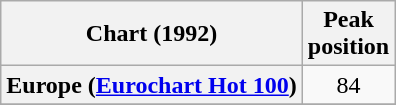<table class="wikitable plainrowheaders" style="text-align:center">
<tr>
<th>Chart (1992)</th>
<th>Peak<br>position</th>
</tr>
<tr>
<th scope="row">Europe (<a href='#'>Eurochart Hot 100</a>)</th>
<td>84</td>
</tr>
<tr>
</tr>
</table>
